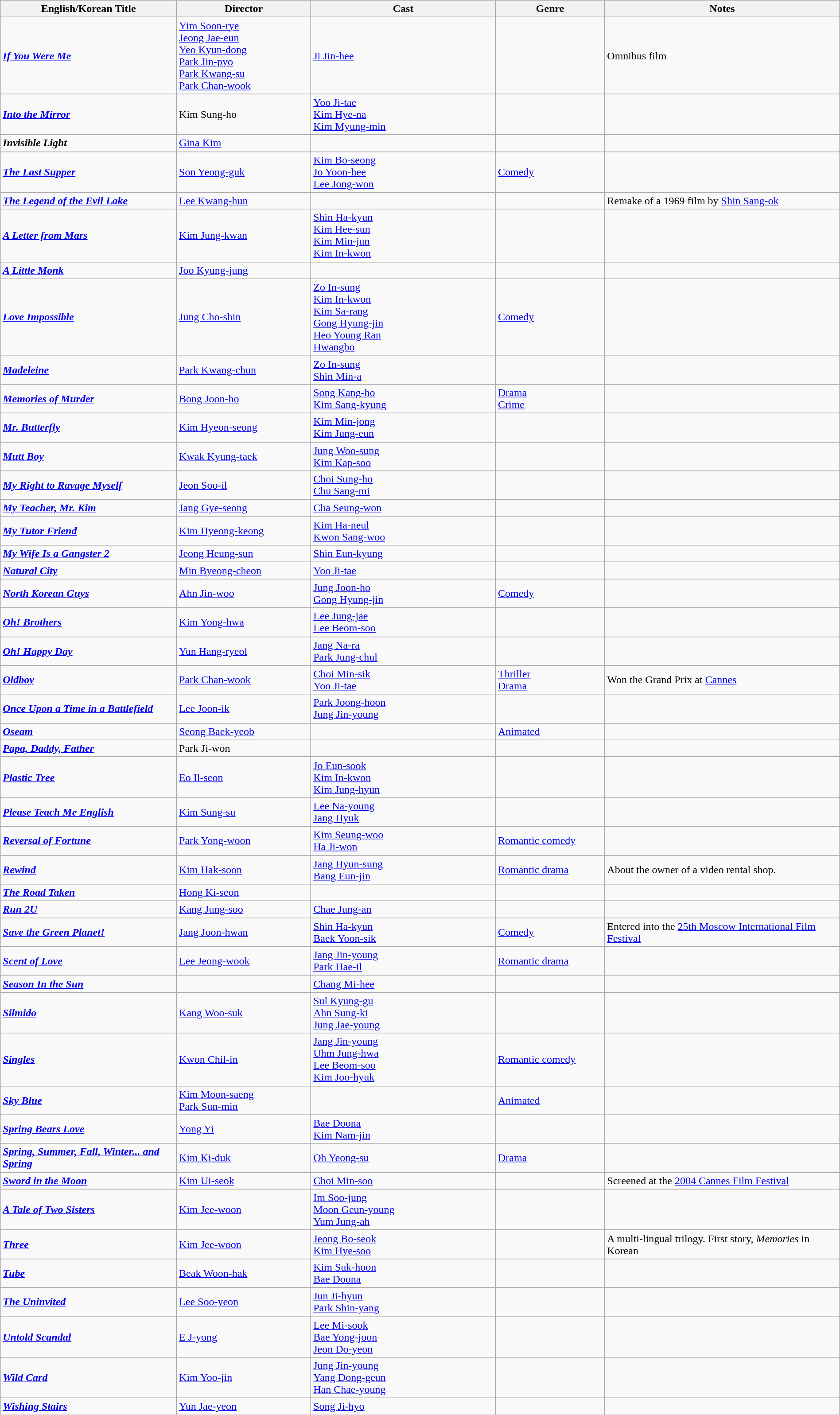<table class="wikitable" width="100%">
<tr>
<th width=21%>English/Korean Title</th>
<th width=16%>Director</th>
<th width=22%>Cast</th>
<th width=13%>Genre</th>
<th width=28%>Notes</th>
</tr>
<tr>
<td><strong><em><a href='#'>If You Were Me</a></em></strong></td>
<td><a href='#'>Yim Soon-rye</a><br><a href='#'>Jeong Jae-eun</a><br><a href='#'>Yeo Kyun-dong</a><br><a href='#'>Park Jin-pyo</a><br><a href='#'>Park Kwang-su</a><br><a href='#'>Park Chan-wook</a></td>
<td><a href='#'>Ji Jin-hee</a></td>
<td></td>
<td>Omnibus film</td>
</tr>
<tr>
<td><strong><em><a href='#'>Into the Mirror</a></em></strong></td>
<td>Kim Sung-ho</td>
<td><a href='#'>Yoo Ji-tae</a><br><a href='#'>Kim Hye-na</a><br><a href='#'>Kim Myung-min</a></td>
<td></td>
<td></td>
</tr>
<tr>
<td><strong><em>Invisible Light</em></strong></td>
<td><a href='#'>Gina Kim</a></td>
<td></td>
<td></td>
<td></td>
</tr>
<tr>
<td><strong><em><a href='#'>The Last Supper</a></em></strong></td>
<td><a href='#'>Son Yeong-guk</a></td>
<td><a href='#'>Kim Bo-seong</a><br><a href='#'>Jo Yoon-hee</a><br><a href='#'>Lee Jong-won</a></td>
<td><a href='#'>Comedy</a></td>
<td></td>
</tr>
<tr>
<td><strong><em><a href='#'>The Legend of the Evil Lake</a></em></strong></td>
<td><a href='#'>Lee Kwang-hun</a></td>
<td></td>
<td></td>
<td>Remake of a 1969 film by <a href='#'>Shin Sang-ok</a></td>
</tr>
<tr>
<td><strong><em><a href='#'>A Letter from Mars</a></em></strong></td>
<td><a href='#'>Kim Jung-kwan</a></td>
<td><a href='#'>Shin Ha-kyun</a><br><a href='#'>Kim Hee-sun</a><br><a href='#'>Kim Min-jun</a><br><a href='#'>Kim In-kwon</a></td>
<td></td>
<td></td>
</tr>
<tr>
<td><strong><em><a href='#'>A Little Monk</a></em></strong></td>
<td><a href='#'>Joo Kyung-jung</a></td>
<td></td>
<td></td>
<td></td>
</tr>
<tr>
<td><strong><em><a href='#'>Love Impossible</a></em></strong></td>
<td><a href='#'>Jung Cho-shin</a></td>
<td><a href='#'>Zo In-sung</a><br><a href='#'>Kim In-kwon</a><br><a href='#'>Kim Sa-rang</a><br><a href='#'>Gong Hyung-jin</a><br><a href='#'>Heo Young Ran</a><br><a href='#'>Hwangbo</a></td>
<td><a href='#'>Comedy</a></td>
<td></td>
</tr>
<tr>
<td><strong><em><a href='#'>Madeleine</a></em></strong></td>
<td><a href='#'>Park Kwang-chun</a></td>
<td><a href='#'>Zo In-sung</a><br><a href='#'>Shin Min-a</a></td>
<td></td>
<td></td>
</tr>
<tr>
<td><strong><em><a href='#'>Memories of Murder</a></em></strong></td>
<td><a href='#'>Bong Joon-ho</a></td>
<td><a href='#'>Song Kang-ho</a><br><a href='#'>Kim Sang-kyung</a></td>
<td><a href='#'>Drama</a><br><a href='#'>Crime</a></td>
<td></td>
</tr>
<tr>
<td><strong><em><a href='#'>Mr. Butterfly</a></em></strong></td>
<td><a href='#'>Kim Hyeon-seong</a></td>
<td><a href='#'>Kim Min-jong</a><br><a href='#'>Kim Jung-eun</a></td>
<td></td>
<td></td>
</tr>
<tr>
<td><strong><em><a href='#'>Mutt Boy</a></em></strong></td>
<td><a href='#'>Kwak Kyung-taek</a></td>
<td><a href='#'>Jung Woo-sung</a><br><a href='#'>Kim Kap-soo</a></td>
<td></td>
<td></td>
</tr>
<tr>
<td><strong><em><a href='#'>My Right to Ravage Myself</a></em></strong></td>
<td><a href='#'>Jeon Soo-il</a></td>
<td><a href='#'>Choi Sung-ho</a><br><a href='#'>Chu Sang-mi</a></td>
<td></td>
<td></td>
</tr>
<tr>
<td><strong><em><a href='#'>My Teacher, Mr. Kim</a></em></strong></td>
<td><a href='#'>Jang Gye-seong</a></td>
<td><a href='#'>Cha Seung-won</a></td>
<td></td>
<td></td>
</tr>
<tr>
<td><strong><em><a href='#'>My Tutor Friend</a></em></strong></td>
<td><a href='#'>Kim Hyeong-keong</a></td>
<td><a href='#'>Kim Ha-neul</a><br><a href='#'>Kwon Sang-woo</a></td>
<td></td>
<td></td>
</tr>
<tr>
<td><strong><em><a href='#'>My Wife Is a Gangster 2</a></em></strong></td>
<td><a href='#'>Jeong Heung-sun</a></td>
<td><a href='#'>Shin Eun-kyung</a></td>
<td></td>
<td></td>
</tr>
<tr>
<td><strong><em><a href='#'>Natural City</a></em></strong></td>
<td><a href='#'>Min Byeong-cheon</a></td>
<td><a href='#'>Yoo Ji-tae</a></td>
<td></td>
<td></td>
</tr>
<tr>
<td><strong><em><a href='#'>North Korean Guys</a></em></strong></td>
<td><a href='#'>Ahn Jin-woo</a></td>
<td><a href='#'>Jung Joon-ho</a><br><a href='#'>Gong Hyung-jin</a></td>
<td><a href='#'>Comedy</a></td>
<td></td>
</tr>
<tr>
<td><strong><em><a href='#'>Oh! Brothers</a></em></strong></td>
<td><a href='#'>Kim Yong-hwa</a></td>
<td><a href='#'>Lee Jung-jae</a><br><a href='#'>Lee Beom-soo</a></td>
<td></td>
<td></td>
</tr>
<tr>
<td><strong><em><a href='#'>Oh! Happy Day</a></em></strong></td>
<td><a href='#'>Yun Hang-ryeol</a></td>
<td><a href='#'>Jang Na-ra</a><br><a href='#'>Park Jung-chul</a></td>
<td></td>
<td></td>
</tr>
<tr>
<td><strong><em><a href='#'>Oldboy</a></em></strong></td>
<td><a href='#'>Park Chan-wook</a></td>
<td><a href='#'>Choi Min-sik</a><br><a href='#'>Yoo Ji-tae</a></td>
<td><a href='#'>Thriller</a><br><a href='#'>Drama</a></td>
<td>Won the Grand Prix at <a href='#'>Cannes</a></td>
</tr>
<tr>
<td><strong><em><a href='#'>Once Upon a Time in a Battlefield</a></em></strong></td>
<td><a href='#'>Lee Joon-ik</a></td>
<td><a href='#'>Park Joong-hoon</a><br><a href='#'>Jung Jin-young</a></td>
<td></td>
<td></td>
</tr>
<tr>
<td><strong><em><a href='#'>Oseam</a></em></strong></td>
<td><a href='#'>Seong Baek-yeob</a></td>
<td></td>
<td><a href='#'>Animated</a></td>
<td></td>
</tr>
<tr>
<td><strong><em><a href='#'>Papa, Daddy, Father</a></em></strong></td>
<td>Park Ji-won</td>
<td></td>
<td></td>
</tr>
<tr>
<td><strong><em><a href='#'>Plastic Tree</a></em></strong></td>
<td><a href='#'>Eo Il-seon</a></td>
<td><a href='#'>Jo Eun-sook</a><br><a href='#'>Kim In-kwon</a><br><a href='#'>Kim Jung-hyun</a></td>
<td></td>
<td></td>
</tr>
<tr>
<td><strong><em><a href='#'>Please Teach Me English</a></em></strong></td>
<td><a href='#'>Kim Sung-su</a></td>
<td><a href='#'>Lee Na-young</a><br><a href='#'>Jang Hyuk</a></td>
<td></td>
<td></td>
</tr>
<tr>
<td><strong><em><a href='#'>Reversal of Fortune</a></em></strong></td>
<td><a href='#'>Park Yong-woon</a></td>
<td><a href='#'>Kim Seung-woo</a><br><a href='#'>Ha Ji-won</a></td>
<td><a href='#'>Romantic comedy</a></td>
<td></td>
</tr>
<tr>
<td><strong><em><a href='#'>Rewind</a></em></strong></td>
<td><a href='#'>Kim Hak-soon</a></td>
<td><a href='#'>Jang Hyun-sung</a><br><a href='#'>Bang Eun-jin</a></td>
<td><a href='#'>Romantic drama</a></td>
<td>About the owner of a video rental shop.</td>
</tr>
<tr>
<td><strong><em><a href='#'>The Road Taken</a></em></strong></td>
<td><a href='#'>Hong Ki-seon</a></td>
<td></td>
<td></td>
</tr>
<tr>
<td><strong><em><a href='#'>Run 2U</a></em></strong></td>
<td><a href='#'>Kang Jung-soo</a></td>
<td><a href='#'>Chae Jung-an</a></td>
<td></td>
<td></td>
</tr>
<tr>
<td><strong><em><a href='#'>Save the Green Planet!</a></em></strong></td>
<td><a href='#'>Jang Joon-hwan</a></td>
<td><a href='#'>Shin Ha-kyun</a><br><a href='#'>Baek Yoon-sik</a></td>
<td><a href='#'>Comedy</a></td>
<td>Entered into the <a href='#'>25th Moscow International Film Festival</a></td>
</tr>
<tr>
<td><strong><em><a href='#'>Scent of Love</a></em></strong></td>
<td><a href='#'>Lee Jeong-wook</a></td>
<td><a href='#'>Jang Jin-young</a><br><a href='#'>Park Hae-il</a></td>
<td><a href='#'>Romantic drama</a></td>
<td></td>
</tr>
<tr>
<td><strong><em><a href='#'>Season In the Sun</a></em></strong></td>
<td></td>
<td><a href='#'>Chang Mi-hee</a></td>
<td></td>
<td></td>
</tr>
<tr>
<td><strong><em><a href='#'>Silmido</a></em></strong></td>
<td><a href='#'>Kang Woo-suk</a></td>
<td><a href='#'>Sul Kyung-gu</a><br><a href='#'>Ahn Sung-ki</a><br><a href='#'>Jung Jae-young</a></td>
<td></td>
<td></td>
</tr>
<tr>
<td><strong><em><a href='#'>Singles</a></em></strong></td>
<td><a href='#'>Kwon Chil-in</a></td>
<td><a href='#'>Jang Jin-young</a><br><a href='#'>Uhm Jung-hwa</a><br><a href='#'>Lee Beom-soo</a><br><a href='#'>Kim Joo-hyuk</a></td>
<td><a href='#'>Romantic comedy</a></td>
<td></td>
</tr>
<tr>
<td><strong><em><a href='#'>Sky Blue</a></em></strong></td>
<td><a href='#'>Kim Moon-saeng</a><br><a href='#'>Park Sun-min</a></td>
<td></td>
<td><a href='#'>Animated</a></td>
<td></td>
</tr>
<tr>
<td><strong><em><a href='#'>Spring Bears Love</a></em></strong></td>
<td><a href='#'>Yong Yi</a></td>
<td><a href='#'>Bae Doona</a><br><a href='#'>Kim Nam-jin</a></td>
<td></td>
<td></td>
</tr>
<tr>
<td><strong><em><a href='#'>Spring, Summer, Fall, Winter... and Spring</a></em></strong></td>
<td><a href='#'>Kim Ki-duk</a></td>
<td><a href='#'>Oh Yeong-su</a></td>
<td><a href='#'>Drama</a></td>
<td></td>
</tr>
<tr>
<td><strong><em><a href='#'>Sword in the Moon</a></em></strong></td>
<td><a href='#'>Kim Ui-seok</a></td>
<td><a href='#'>Choi Min-soo</a></td>
<td></td>
<td>Screened at the <a href='#'>2004 Cannes Film Festival</a></td>
</tr>
<tr>
<td><strong><em><a href='#'>A Tale of Two Sisters</a></em></strong></td>
<td><a href='#'>Kim Jee-woon</a></td>
<td><a href='#'>Im Soo-jung</a><br><a href='#'>Moon Geun-young</a><br><a href='#'>Yum Jung-ah</a></td>
<td></td>
<td></td>
</tr>
<tr>
<td><strong><em><a href='#'>Three</a></em></strong></td>
<td><a href='#'>Kim Jee-woon</a></td>
<td><a href='#'>Jeong Bo-seok</a><br><a href='#'>Kim Hye-soo</a></td>
<td></td>
<td>A multi-lingual trilogy. First story, <em>Memories</em> in Korean</td>
</tr>
<tr>
<td><strong><em><a href='#'>Tube</a></em></strong></td>
<td><a href='#'>Beak Woon-hak</a></td>
<td><a href='#'>Kim Suk-hoon</a><br><a href='#'>Bae Doona</a></td>
<td></td>
<td></td>
</tr>
<tr>
<td><strong><em><a href='#'>The Uninvited</a></em></strong></td>
<td><a href='#'>Lee Soo-yeon</a></td>
<td><a href='#'>Jun Ji-hyun</a><br><a href='#'>Park Shin-yang</a></td>
<td></td>
<td></td>
</tr>
<tr>
<td><strong><em><a href='#'>Untold Scandal</a></em></strong></td>
<td><a href='#'>E J-yong</a></td>
<td><a href='#'>Lee Mi-sook</a><br><a href='#'>Bae Yong-joon</a><br><a href='#'>Jeon Do-yeon</a></td>
<td></td>
<td></td>
</tr>
<tr>
<td><strong><em><a href='#'>Wild Card</a></em></strong></td>
<td><a href='#'>Kim Yoo-jin</a></td>
<td><a href='#'>Jung Jin-young</a><br><a href='#'>Yang Dong-geun</a><br><a href='#'>Han Chae-young</a></td>
<td></td>
<td></td>
</tr>
<tr>
<td><strong><em><a href='#'>Wishing Stairs</a></em></strong></td>
<td><a href='#'>Yun Jae-yeon</a></td>
<td><a href='#'>Song Ji-hyo</a></td>
<td></td>
<td></td>
</tr>
<tr>
</tr>
</table>
